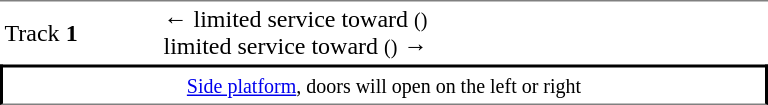<table cellpadding="3" cellspacing="0" border="0">
<tr>
<td width="100" style="border-top:solid 1px gray;">Track <strong>1</strong></td>
<td width="400" style="border-top:solid 1px gray;">←  limited service toward  <small>()</small><br>  limited service toward  <small>()</small> →</td>
</tr>
<tr>
<td colspan="2" style="border-bottom:solid 1px gray;border-top:solid 2px black;border-right:solid 2px black;border-left:solid 2px black;text-align:center;"><small><a href='#'>Side platform</a>, doors will open on the left or right</small> </td>
</tr>
</table>
